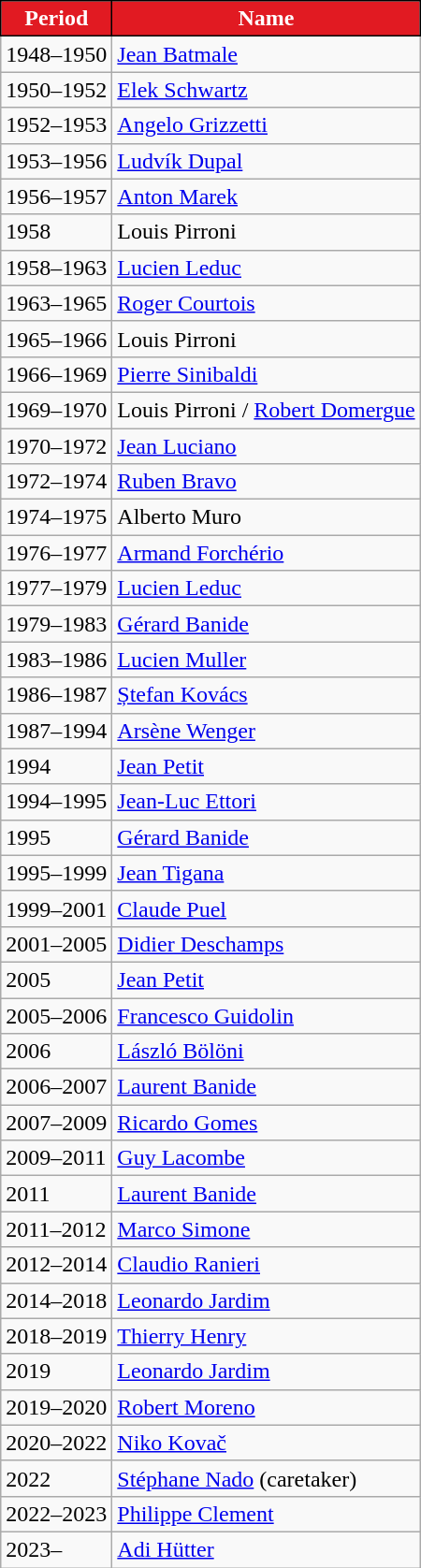<table class="wikitable">
<tr>
<th style="background:#E11A22;color:#FFFFFF;border:1px solid #000000;">Period</th>
<th style="background:#E11A22;color:#FFFFFF;border:1px solid #000000;">Name</th>
</tr>
<tr>
<td>1948–1950</td>
<td> <a href='#'>Jean Batmale</a></td>
</tr>
<tr>
<td>1950–1952</td>
<td> <a href='#'>Elek Schwartz</a></td>
</tr>
<tr>
<td>1952–1953</td>
<td> <a href='#'>Angelo Grizzetti</a></td>
</tr>
<tr>
<td>1953–1956</td>
<td> <a href='#'>Ludvík Dupal</a></td>
</tr>
<tr>
<td>1956–1957</td>
<td> <a href='#'>Anton Marek</a></td>
</tr>
<tr>
<td>1958</td>
<td> Louis Pirroni</td>
</tr>
<tr>
<td>1958–1963</td>
<td> <a href='#'>Lucien Leduc</a></td>
</tr>
<tr>
<td>1963–1965</td>
<td> <a href='#'>Roger Courtois</a></td>
</tr>
<tr>
<td>1965–1966</td>
<td> Louis Pirroni</td>
</tr>
<tr>
<td>1966–1969</td>
<td> <a href='#'>Pierre Sinibaldi</a></td>
</tr>
<tr>
<td>1969–1970</td>
<td> Louis Pirroni /  <a href='#'>Robert Domergue</a></td>
</tr>
<tr>
<td>1970–1972</td>
<td> <a href='#'>Jean Luciano</a></td>
</tr>
<tr>
<td>1972–1974</td>
<td> <a href='#'>Ruben Bravo</a></td>
</tr>
<tr>
<td>1974–1975</td>
<td> Alberto Muro</td>
</tr>
<tr>
<td>1976–1977</td>
<td> <a href='#'>Armand Forchério</a></td>
</tr>
<tr>
<td>1977–1979</td>
<td> <a href='#'>Lucien Leduc</a></td>
</tr>
<tr>
<td>1979–1983</td>
<td> <a href='#'>Gérard Banide</a></td>
</tr>
<tr>
<td>1983–1986</td>
<td> <a href='#'>Lucien Muller</a></td>
</tr>
<tr>
<td>1986–1987</td>
<td> <a href='#'>Ștefan Kovács</a></td>
</tr>
<tr>
<td>1987–1994</td>
<td> <a href='#'>Arsène Wenger</a></td>
</tr>
<tr>
<td>1994</td>
<td> <a href='#'>Jean Petit</a></td>
</tr>
<tr>
<td>1994–1995</td>
<td> <a href='#'>Jean-Luc Ettori</a></td>
</tr>
<tr>
<td>1995</td>
<td> <a href='#'>Gérard Banide</a></td>
</tr>
<tr>
<td>1995–1999</td>
<td> <a href='#'>Jean Tigana</a></td>
</tr>
<tr>
<td>1999–2001</td>
<td> <a href='#'>Claude Puel</a></td>
</tr>
<tr>
<td>2001–2005</td>
<td> <a href='#'>Didier Deschamps</a></td>
</tr>
<tr>
<td>2005</td>
<td> <a href='#'>Jean Petit</a></td>
</tr>
<tr>
<td>2005–2006</td>
<td> <a href='#'>Francesco Guidolin</a></td>
</tr>
<tr>
<td>2006</td>
<td> <a href='#'>László Bölöni</a></td>
</tr>
<tr>
<td>2006–2007</td>
<td> <a href='#'>Laurent Banide</a></td>
</tr>
<tr>
<td>2007–2009</td>
<td> <a href='#'>Ricardo Gomes</a></td>
</tr>
<tr>
<td>2009–2011</td>
<td> <a href='#'>Guy Lacombe</a></td>
</tr>
<tr>
<td>2011</td>
<td> <a href='#'>Laurent Banide</a></td>
</tr>
<tr>
<td>2011–2012</td>
<td> <a href='#'>Marco Simone</a></td>
</tr>
<tr>
<td>2012–2014</td>
<td> <a href='#'>Claudio Ranieri</a></td>
</tr>
<tr>
<td>2014–2018</td>
<td> <a href='#'>Leonardo Jardim</a></td>
</tr>
<tr>
<td>2018–2019</td>
<td> <a href='#'>Thierry Henry</a></td>
</tr>
<tr>
<td>2019</td>
<td> <a href='#'>Leonardo Jardim</a></td>
</tr>
<tr>
<td>2019–2020</td>
<td> <a href='#'>Robert Moreno</a></td>
</tr>
<tr>
<td>2020–2022</td>
<td> <a href='#'>Niko Kovač</a></td>
</tr>
<tr>
<td>2022</td>
<td> <a href='#'>Stéphane Nado</a> (caretaker)</td>
</tr>
<tr>
<td>2022–2023</td>
<td> <a href='#'>Philippe Clement</a></td>
</tr>
<tr>
<td>2023–</td>
<td> <a href='#'>Adi Hütter</a></td>
</tr>
</table>
